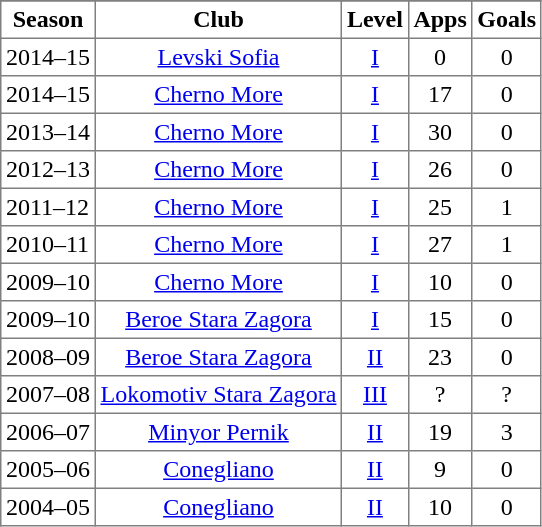<table border=1 cellpadding=3 style="border-collapse: collapse;">
<tr align=center style=background:#efefefe>
</tr>
<tr>
<th>Season</th>
<th>Club</th>
<th>Level</th>
<th>Apps</th>
<th>Goals</th>
</tr>
<tr>
<td>2014–15</td>
<td align=center><a href='#'>Levski Sofia</a></td>
<td align=center><a href='#'>I</a></td>
<td align=center>0</td>
<td align=center>0</td>
</tr>
<tr>
<td>2014–15</td>
<td align=center><a href='#'>Cherno More</a></td>
<td align=center><a href='#'>I</a></td>
<td align=center>17</td>
<td align=center>0</td>
</tr>
<tr>
<td>2013–14</td>
<td align=center><a href='#'>Cherno More</a></td>
<td align=center><a href='#'>I</a></td>
<td align=center>30</td>
<td align=center>0</td>
</tr>
<tr>
<td>2012–13</td>
<td align=center><a href='#'>Cherno More</a></td>
<td align=center><a href='#'>I</a></td>
<td align=center>26</td>
<td align=center>0</td>
</tr>
<tr>
<td>2011–12</td>
<td align=center><a href='#'>Cherno More</a></td>
<td align=center><a href='#'>I</a></td>
<td align=center>25</td>
<td align=center>1</td>
</tr>
<tr>
<td>2010–11</td>
<td align=center><a href='#'>Cherno More</a></td>
<td align=center><a href='#'>I</a></td>
<td align=center>27</td>
<td align=center>1</td>
</tr>
<tr>
<td>2009–10</td>
<td align=center><a href='#'>Cherno More</a></td>
<td align=center><a href='#'>I</a></td>
<td align=center>10</td>
<td align=center>0</td>
</tr>
<tr>
<td>2009–10</td>
<td align=center><a href='#'>Beroe Stara Zagora</a></td>
<td align=center><a href='#'>I</a></td>
<td align=center>15</td>
<td align=center>0</td>
</tr>
<tr>
<td>2008–09</td>
<td align=center><a href='#'>Beroe Stara Zagora</a></td>
<td align=center><a href='#'>II</a></td>
<td align=center>23</td>
<td align=center>0</td>
</tr>
<tr>
<td>2007–08</td>
<td align=center><a href='#'>Lokomotiv Stara Zagora</a></td>
<td align=center><a href='#'>III</a></td>
<td align=center>?</td>
<td align=center>?</td>
</tr>
<tr>
<td>2006–07</td>
<td align=center><a href='#'>Minyor Pernik</a></td>
<td align=center><a href='#'>II</a></td>
<td align=center>19</td>
<td align=center>3</td>
</tr>
<tr>
<td>2005–06</td>
<td align=center><a href='#'>Conegliano</a></td>
<td align=center><a href='#'>II</a></td>
<td align=center>9</td>
<td align=center>0</td>
</tr>
<tr>
<td>2004–05</td>
<td align=center><a href='#'>Conegliano</a></td>
<td align=center><a href='#'>II</a></td>
<td align=center>10</td>
<td align=center>0</td>
</tr>
</table>
